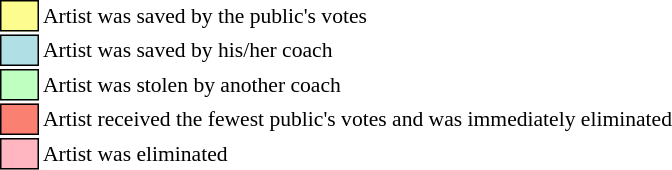<table class="toccolours" style="font-size: 90%; white-space: nowrap;">
<tr>
<td style="background-color:#FDFC8F; border: 1px solid black">      </td>
<td>Artist was saved by the public's votes</td>
</tr>
<tr>
<td style="background-color:#B0E0E6; border: 1px solid black">      </td>
<td>Artist was saved by his/her coach</td>
</tr>
<tr>
<td style="background-color:#BFFFC0; border: 1px solid black">      </td>
<td>Artist was stolen by another coach</td>
</tr>
<tr>
<td style="background-color:#FA8072; border: 1px solid black">      </td>
<td>Artist received the fewest public's votes and was immediately eliminated</td>
</tr>
<tr>
<td style="background-color:#FFB6C1; border: 1px solid black">      </td>
<td>Artist was eliminated</td>
</tr>
<tr>
</tr>
</table>
